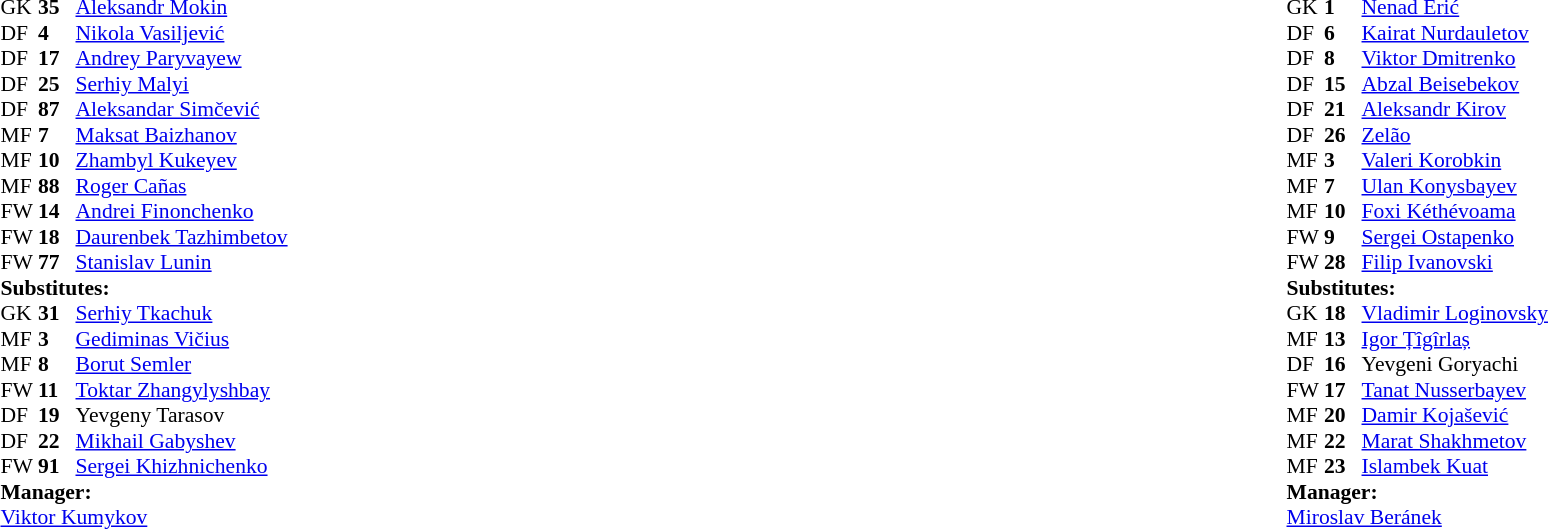<table width="100%">
<tr>
<td valign="top" width="50%"><br><table style="font-size: 90%" cellspacing="0" cellpadding="0">
<tr>
<td colspan=4></td>
</tr>
<tr>
<th width=25></th>
<th width=25></th>
</tr>
<tr>
<td>GK</td>
<td><strong>35</strong></td>
<td> <a href='#'>Aleksandr Mokin</a></td>
</tr>
<tr>
<td>DF</td>
<td><strong>4</strong></td>
<td> <a href='#'>Nikola Vasiljević</a></td>
</tr>
<tr>
<td>DF</td>
<td><strong>17</strong></td>
<td> <a href='#'>Andrey Paryvayew</a></td>
<td></td>
</tr>
<tr>
<td>DF</td>
<td><strong>25</strong></td>
<td> <a href='#'>Serhiy Malyi</a></td>
<td></td>
</tr>
<tr>
<td>DF</td>
<td><strong>87</strong></td>
<td> <a href='#'>Aleksandar Simčević</a></td>
</tr>
<tr>
<td>MF</td>
<td><strong>7</strong></td>
<td> <a href='#'>Maksat Baizhanov</a></td>
</tr>
<tr>
<td>MF</td>
<td><strong>10</strong></td>
<td> <a href='#'>Zhambyl Kukeyev</a></td>
<td></td>
<td></td>
</tr>
<tr>
<td>MF</td>
<td><strong>88</strong></td>
<td> <a href='#'>Roger Cañas</a></td>
<td></td>
</tr>
<tr>
<td>FW</td>
<td><strong>14</strong></td>
<td> <a href='#'>Andrei Finonchenko</a></td>
<td></td>
<td></td>
</tr>
<tr>
<td>FW</td>
<td><strong>18</strong></td>
<td> <a href='#'>Daurenbek Tazhimbetov</a></td>
<td></td>
<td></td>
</tr>
<tr>
<td>FW</td>
<td><strong>77</strong></td>
<td> <a href='#'>Stanislav Lunin</a></td>
</tr>
<tr>
<td colspan=3><strong>Substitutes:</strong></td>
</tr>
<tr>
<td>GK</td>
<td><strong>31</strong></td>
<td> <a href='#'>Serhiy Tkachuk</a></td>
</tr>
<tr>
<td>MF</td>
<td><strong>3</strong></td>
<td> <a href='#'>Gediminas Vičius</a></td>
<td></td>
<td></td>
</tr>
<tr>
<td>MF</td>
<td><strong>8</strong></td>
<td> <a href='#'>Borut Semler</a></td>
<td></td>
<td></td>
</tr>
<tr>
<td>FW</td>
<td><strong>11</strong></td>
<td> <a href='#'>Toktar Zhangylyshbay</a></td>
</tr>
<tr>
<td>DF</td>
<td><strong>19</strong></td>
<td> Yevgeny Tarasov</td>
</tr>
<tr>
<td>DF</td>
<td><strong>22</strong></td>
<td> <a href='#'>Mikhail Gabyshev</a></td>
</tr>
<tr>
<td>FW</td>
<td><strong>91</strong></td>
<td> <a href='#'>Sergei Khizhnichenko</a></td>
<td></td>
<td></td>
</tr>
<tr>
<td colspan=3><strong>Manager:</strong></td>
</tr>
<tr>
<td colspan=3> <a href='#'>Viktor Kumykov</a></td>
</tr>
</table>
</td>
<td valign="top" width="50%"><br><table style="font-size: 90%" cellspacing="0" cellpadding="0" align="center">
<tr>
<td colspan=4></td>
</tr>
<tr>
<th width="25"></th>
<th width="25"></th>
</tr>
<tr>
<td>GK</td>
<td><strong>1</strong></td>
<td> <a href='#'>Nenad Erić</a></td>
</tr>
<tr>
<td>DF</td>
<td><strong>6</strong></td>
<td> <a href='#'>Kairat Nurdauletov</a></td>
</tr>
<tr>
<td>DF</td>
<td><strong>8</strong></td>
<td> <a href='#'>Viktor Dmitrenko</a></td>
</tr>
<tr>
<td>DF</td>
<td><strong>15</strong></td>
<td> <a href='#'>Abzal Beisebekov</a></td>
</tr>
<tr>
<td>DF</td>
<td><strong>21</strong></td>
<td> <a href='#'>Aleksandr Kirov</a></td>
</tr>
<tr>
<td>DF</td>
<td><strong>26</strong></td>
<td> <a href='#'>Zelão</a></td>
</tr>
<tr>
<td>MF</td>
<td><strong>3</strong></td>
<td> <a href='#'>Valeri Korobkin</a></td>
</tr>
<tr>
<td>MF</td>
<td><strong>7</strong></td>
<td> <a href='#'>Ulan Konysbayev</a></td>
<td></td>
<td></td>
</tr>
<tr>
<td>MF</td>
<td><strong>10</strong></td>
<td> <a href='#'>Foxi Kéthévoama</a></td>
<td></td>
<td></td>
</tr>
<tr>
<td>FW</td>
<td><strong>9</strong></td>
<td> <a href='#'>Sergei Ostapenko</a></td>
</tr>
<tr>
<td>FW</td>
<td><strong>28</strong></td>
<td> <a href='#'>Filip Ivanovski</a></td>
<td></td>
<td></td>
</tr>
<tr>
<td colspan=3><strong>Substitutes:</strong></td>
</tr>
<tr>
<td>GK</td>
<td><strong>18</strong></td>
<td> <a href='#'>Vladimir Loginovsky</a></td>
</tr>
<tr>
<td>MF</td>
<td><strong>13</strong></td>
<td> <a href='#'>Igor Țîgîrlaș</a></td>
<td></td>
<td></td>
</tr>
<tr>
<td>DF</td>
<td><strong>16</strong></td>
<td> Yevgeni Goryachi</td>
</tr>
<tr>
<td>FW</td>
<td><strong>17</strong></td>
<td> <a href='#'>Tanat Nusserbayev</a></td>
<td></td>
<td></td>
</tr>
<tr>
<td>MF</td>
<td><strong>20</strong></td>
<td> <a href='#'>Damir Kojašević</a></td>
<td></td>
<td></td>
</tr>
<tr>
<td>MF</td>
<td><strong>22</strong></td>
<td> <a href='#'>Marat Shakhmetov</a></td>
</tr>
<tr>
<td>MF</td>
<td><strong>23</strong></td>
<td> <a href='#'>Islambek Kuat</a></td>
</tr>
<tr>
<td colspan=3><strong>Manager:</strong></td>
</tr>
<tr>
<td colspan=3> <a href='#'>Miroslav Beránek</a></td>
</tr>
</table>
</td>
</tr>
</table>
